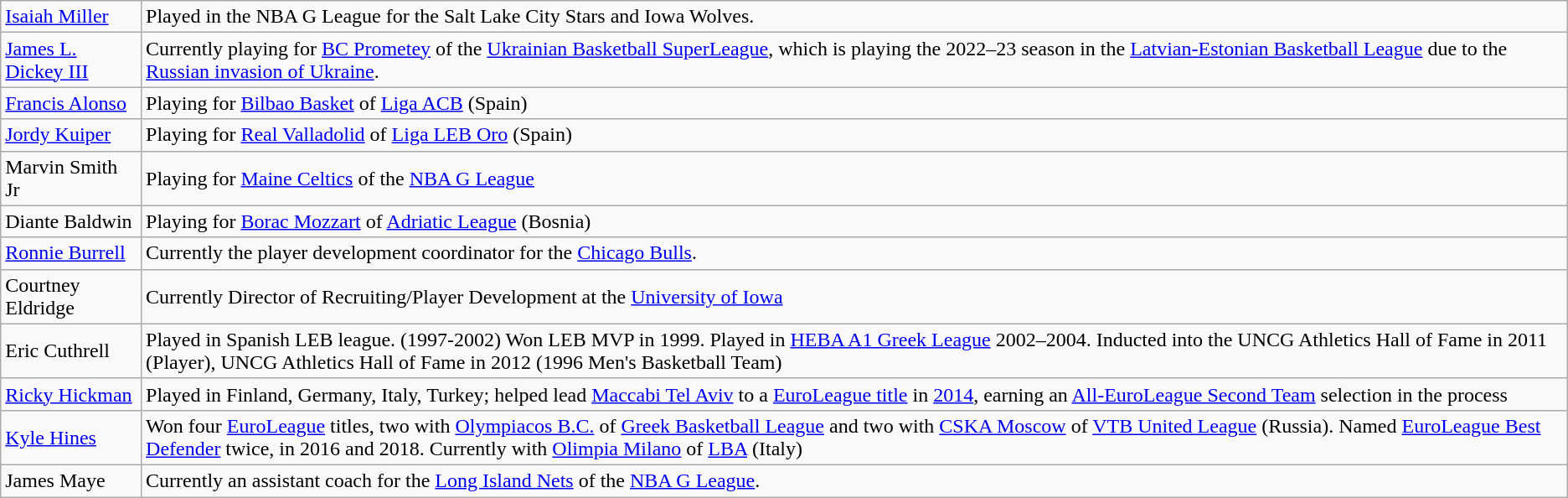<table class="wikitable">
<tr>
<td><a href='#'>Isaiah Miller</a></td>
<td>Played in the NBA G League for the Salt Lake City Stars and Iowa Wolves.</td>
</tr>
<tr>
<td><a href='#'>James L. Dickey III</a></td>
<td>Currently playing for <a href='#'>BC Prometey</a> of the <a href='#'>Ukrainian Basketball SuperLeague</a>, which is playing the 2022–23 season in the <a href='#'>Latvian-Estonian Basketball League</a> due to the <a href='#'>Russian invasion of Ukraine</a>.</td>
</tr>
<tr>
<td><a href='#'>Francis Alonso</a></td>
<td>Playing for <a href='#'>Bilbao Basket</a> of <a href='#'>Liga ACB</a> (Spain)</td>
</tr>
<tr>
<td><a href='#'>Jordy Kuiper</a></td>
<td>Playing for <a href='#'>Real Valladolid</a> of <a href='#'>Liga LEB Oro</a> (Spain)</td>
</tr>
<tr>
<td>Marvin Smith Jr</td>
<td>Playing for <a href='#'>Maine Celtics</a> of the <a href='#'>NBA G League</a></td>
</tr>
<tr>
<td>Diante Baldwin</td>
<td>Playing for <a href='#'>Borac Mozzart</a> of <a href='#'>Adriatic League</a> (Bosnia)</td>
</tr>
<tr>
<td><a href='#'>Ronnie Burrell</a></td>
<td>Currently the player development coordinator for the <a href='#'>Chicago Bulls</a>.</td>
</tr>
<tr>
<td>Courtney Eldridge</td>
<td>Currently Director of Recruiting/Player Development at the <a href='#'>University of Iowa</a></td>
</tr>
<tr>
<td>Eric Cuthrell</td>
<td>Played in Spanish LEB league. (1997-2002) Won LEB MVP in 1999. Played in <a href='#'>HEBA A1 Greek League</a> 2002–2004. Inducted into the UNCG Athletics Hall of Fame in 2011 (Player), UNCG Athletics Hall of Fame in 2012 (1996 Men's Basketball Team)</td>
</tr>
<tr>
<td><a href='#'>Ricky Hickman</a></td>
<td>Played in Finland, Germany, Italy, Turkey; helped lead <a href='#'>Maccabi Tel Aviv</a> to a <a href='#'>EuroLeague title</a> in <a href='#'>2014</a>, earning an <a href='#'>All-EuroLeague Second Team</a> selection in the process</td>
</tr>
<tr>
<td><a href='#'>Kyle Hines</a></td>
<td>Won four <a href='#'>EuroLeague</a> titles, two with <a href='#'>Olympiacos B.C.</a> of <a href='#'>Greek Basketball League</a> and two with <a href='#'>CSKA Moscow</a> of <a href='#'>VTB United League</a> (Russia). Named <a href='#'>EuroLeague Best Defender</a> twice, in 2016 and 2018. Currently with <a href='#'>Olimpia Milano</a> of <a href='#'>LBA</a> (Italy)</td>
</tr>
<tr>
<td>James Maye</td>
<td>Currently an assistant coach for the <a href='#'>Long Island Nets</a> of the <a href='#'>NBA G League</a>.</td>
</tr>
</table>
